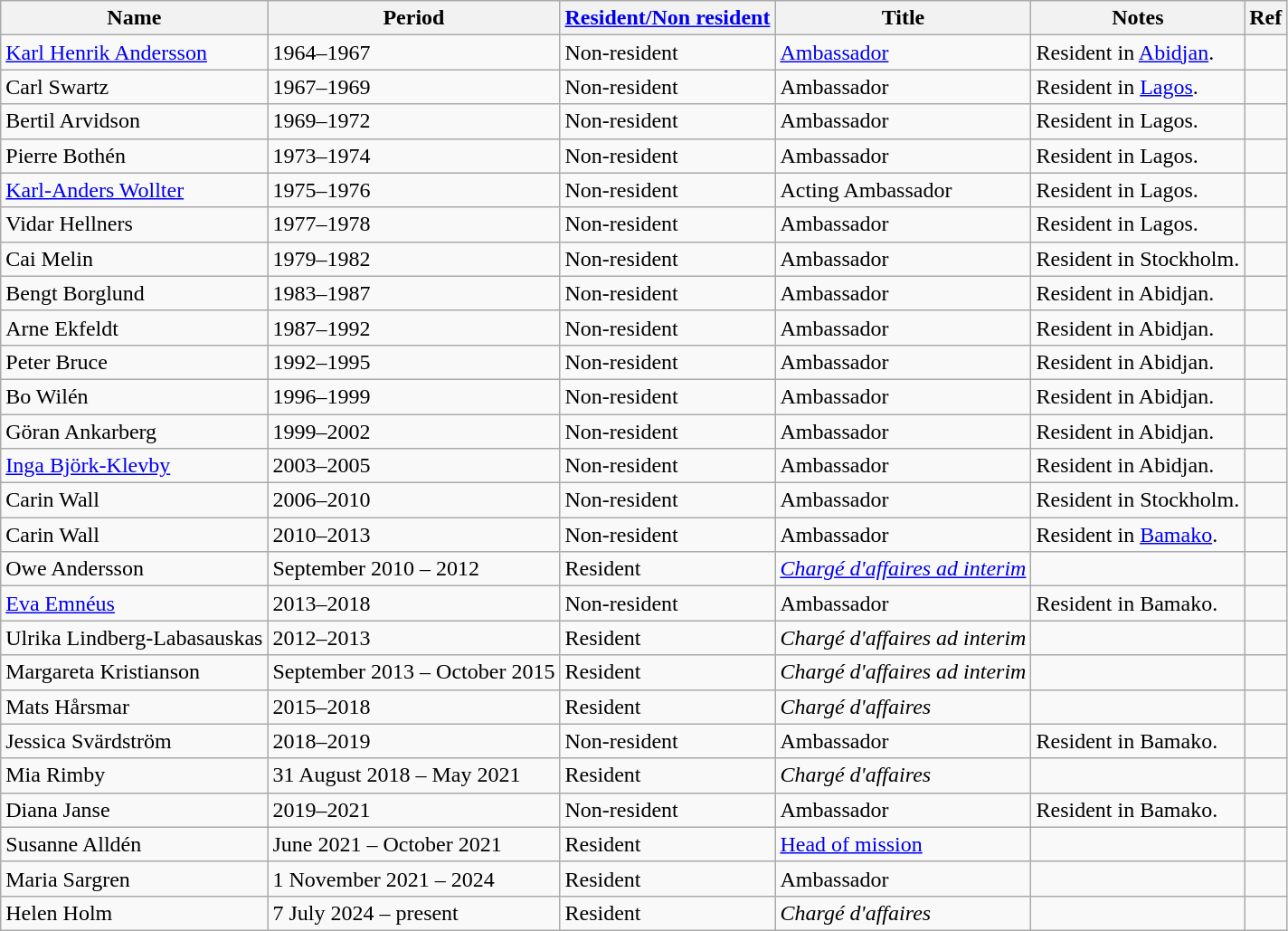<table class="wikitable">
<tr>
<th>Name</th>
<th>Period</th>
<th><a href='#'>Resident/Non resident</a></th>
<th>Title</th>
<th>Notes</th>
<th>Ref</th>
</tr>
<tr>
<td><a href='#'>Karl Henrik Andersson</a></td>
<td>1964–1967</td>
<td> Non-resident</td>
<td><a href='#'>Ambassador</a></td>
<td>Resident in <a href='#'>Abidjan</a>.</td>
<td></td>
</tr>
<tr>
<td>Carl Swartz</td>
<td>1967–1969</td>
<td> Non-resident</td>
<td>Ambassador</td>
<td>Resident in <a href='#'>Lagos</a>.</td>
<td></td>
</tr>
<tr>
<td>Bertil Arvidson</td>
<td>1969–1972</td>
<td> Non-resident</td>
<td>Ambassador</td>
<td>Resident in Lagos.</td>
<td></td>
</tr>
<tr>
<td>Pierre Bothén</td>
<td>1973–1974</td>
<td> Non-resident</td>
<td>Ambassador</td>
<td>Resident in Lagos.</td>
<td></td>
</tr>
<tr>
<td><a href='#'>Karl-Anders Wollter</a></td>
<td>1975–1976</td>
<td> Non-resident</td>
<td>Acting Ambassador</td>
<td>Resident in Lagos.</td>
<td></td>
</tr>
<tr>
<td>Vidar Hellners</td>
<td>1977–1978</td>
<td> Non-resident</td>
<td>Ambassador</td>
<td>Resident in Lagos.</td>
<td></td>
</tr>
<tr>
<td>Cai Melin</td>
<td>1979–1982</td>
<td> Non-resident</td>
<td>Ambassador</td>
<td>Resident in Stockholm.</td>
<td></td>
</tr>
<tr>
<td>Bengt Borglund</td>
<td>1983–1987</td>
<td> Non-resident</td>
<td>Ambassador</td>
<td>Resident in Abidjan.</td>
<td></td>
</tr>
<tr>
<td>Arne Ekfeldt</td>
<td>1987–1992</td>
<td> Non-resident</td>
<td>Ambassador</td>
<td>Resident in Abidjan.</td>
<td></td>
</tr>
<tr>
<td>Peter Bruce</td>
<td>1992–1995</td>
<td> Non-resident</td>
<td>Ambassador</td>
<td>Resident in Abidjan.</td>
<td></td>
</tr>
<tr>
<td>Bo Wilén</td>
<td>1996–1999</td>
<td> Non-resident</td>
<td>Ambassador</td>
<td>Resident in Abidjan.</td>
<td></td>
</tr>
<tr>
<td>Göran Ankarberg</td>
<td>1999–2002</td>
<td> Non-resident</td>
<td>Ambassador</td>
<td>Resident in Abidjan.</td>
<td></td>
</tr>
<tr>
<td><a href='#'>Inga Björk-Klevby</a></td>
<td>2003–2005</td>
<td> Non-resident</td>
<td>Ambassador</td>
<td>Resident in Abidjan.</td>
<td></td>
</tr>
<tr>
<td>Carin Wall</td>
<td>2006–2010</td>
<td> Non-resident</td>
<td>Ambassador</td>
<td>Resident in Stockholm.</td>
<td></td>
</tr>
<tr>
<td>Carin Wall</td>
<td>2010–2013</td>
<td> Non-resident</td>
<td>Ambassador</td>
<td>Resident in <a href='#'>Bamako</a>.</td>
<td></td>
</tr>
<tr>
<td>Owe Andersson</td>
<td>September 2010 – 2012</td>
<td> Resident</td>
<td><em><a href='#'>Chargé d'affaires ad interim</a></em></td>
<td></td>
<td></td>
</tr>
<tr>
<td><a href='#'>Eva Emnéus</a></td>
<td>2013–2018</td>
<td> Non-resident</td>
<td>Ambassador</td>
<td>Resident in Bamako.</td>
<td></td>
</tr>
<tr>
<td>Ulrika Lindberg-Labasauskas</td>
<td>2012–2013</td>
<td> Resident</td>
<td><em>Chargé d'affaires ad interim</em></td>
<td></td>
<td></td>
</tr>
<tr>
<td>Margareta Kristianson</td>
<td>September 2013 – October 2015</td>
<td> Resident</td>
<td><em>Chargé d'affaires ad interim</em></td>
<td></td>
<td></td>
</tr>
<tr>
<td>Mats Hårsmar</td>
<td>2015–2018</td>
<td> Resident</td>
<td><em>Chargé d'affaires</em></td>
<td></td>
<td></td>
</tr>
<tr>
<td>Jessica Svärdström</td>
<td>2018–2019</td>
<td> Non-resident</td>
<td>Ambassador</td>
<td>Resident in Bamako.</td>
<td></td>
</tr>
<tr>
<td>Mia Rimby</td>
<td>31 August 2018 – May 2021</td>
<td> Resident</td>
<td><em>Chargé d'affaires</em></td>
<td></td>
<td></td>
</tr>
<tr>
<td>Diana Janse</td>
<td>2019–2021</td>
<td> Non-resident</td>
<td>Ambassador</td>
<td>Resident in Bamako.</td>
<td></td>
</tr>
<tr>
<td>Susanne Alldén</td>
<td>June 2021 – October 2021</td>
<td> Resident</td>
<td><a href='#'>Head of mission</a></td>
<td></td>
<td></td>
</tr>
<tr>
<td>Maria Sargren</td>
<td>1 November 2021 – 2024</td>
<td> Resident</td>
<td>Ambassador</td>
<td></td>
<td></td>
</tr>
<tr>
<td>Helen Holm</td>
<td>7 July 2024 – present</td>
<td> Resident</td>
<td><em>Chargé d'affaires</em></td>
<td></td>
<td></td>
</tr>
</table>
